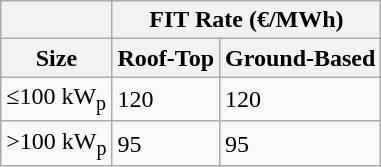<table class="wikitable">
<tr>
<th></th>
<th colspan="2">FIT Rate (€/MWh)</th>
</tr>
<tr>
<th>Size</th>
<th>Roof-Top</th>
<th>Ground-Based</th>
</tr>
<tr>
<td>≤100 kW<sub>p</sub></td>
<td>120</td>
<td>120</td>
</tr>
<tr>
<td>>100 kW<sub>p</sub></td>
<td>95</td>
<td>95</td>
</tr>
</table>
